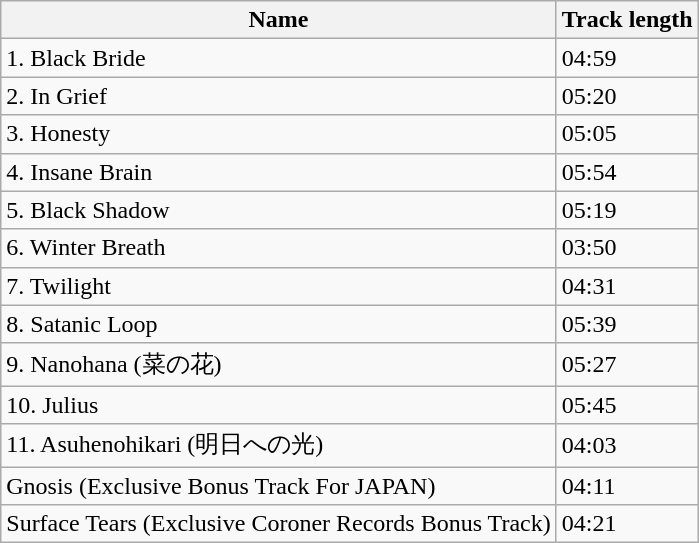<table class="wikitable">
<tr>
<th>Name</th>
<th>Track length</th>
</tr>
<tr>
<td>1. Black Bride</td>
<td>04:59</td>
</tr>
<tr>
<td>2. In Grief</td>
<td>05:20</td>
</tr>
<tr>
<td>3. Honesty</td>
<td>05:05</td>
</tr>
<tr>
<td>4. Insane Brain</td>
<td>05:54</td>
</tr>
<tr>
<td>5. Black Shadow</td>
<td>05:19</td>
</tr>
<tr>
<td>6. Winter Breath</td>
<td>03:50</td>
</tr>
<tr>
<td>7. Twilight</td>
<td>04:31</td>
</tr>
<tr>
<td>8. Satanic Loop</td>
<td>05:39</td>
</tr>
<tr>
<td>9. Nanohana (菜の花)</td>
<td>05:27</td>
</tr>
<tr>
<td>10. Julius</td>
<td>05:45</td>
</tr>
<tr>
<td>11. Asuhenohikari (明日への光)</td>
<td>04:03</td>
</tr>
<tr>
<td>Gnosis (Exclusive Bonus Track For JAPAN)</td>
<td>04:11</td>
</tr>
<tr>
<td>Surface Tears (Exclusive Coroner Records Bonus Track)</td>
<td>04:21</td>
</tr>
</table>
